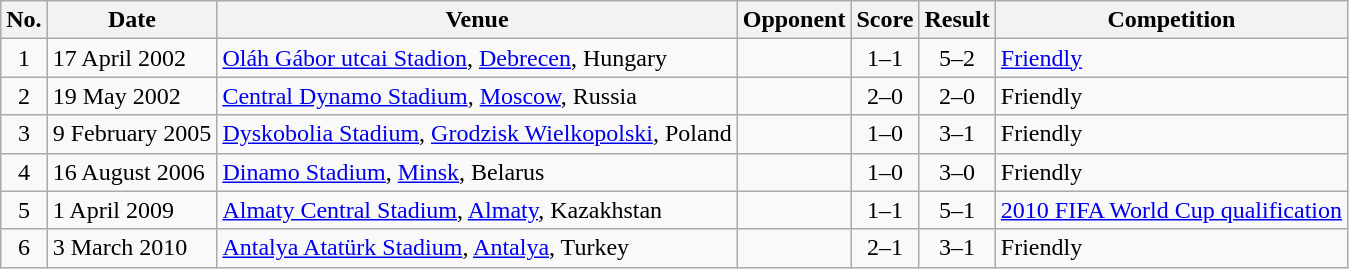<table class="wikitable sortable">
<tr>
<th scope="col">No.</th>
<th scope="col">Date</th>
<th scope="col">Venue</th>
<th scope="col">Opponent</th>
<th scope="col">Score</th>
<th scope="col">Result</th>
<th scope="col">Competition</th>
</tr>
<tr>
<td align="center">1</td>
<td>17 April 2002</td>
<td><a href='#'>Oláh Gábor utcai Stadion</a>, <a href='#'>Debrecen</a>, Hungary</td>
<td></td>
<td align="center">1–1</td>
<td align="center">5–2</td>
<td><a href='#'>Friendly</a></td>
</tr>
<tr>
<td align="center">2</td>
<td>19 May 2002</td>
<td><a href='#'>Central Dynamo Stadium</a>, <a href='#'>Moscow</a>, Russia</td>
<td></td>
<td align="center">2–0</td>
<td align="center">2–0</td>
<td>Friendly</td>
</tr>
<tr>
<td align="center">3</td>
<td>9 February 2005</td>
<td><a href='#'>Dyskobolia Stadium</a>, <a href='#'>Grodzisk Wielkopolski</a>, Poland</td>
<td></td>
<td align="center">1–0</td>
<td align="center">3–1</td>
<td>Friendly</td>
</tr>
<tr>
<td align="center">4</td>
<td>16 August 2006</td>
<td><a href='#'>Dinamo Stadium</a>, <a href='#'>Minsk</a>, Belarus</td>
<td></td>
<td align="center">1–0</td>
<td align="center">3–0</td>
<td>Friendly</td>
</tr>
<tr>
<td align="center">5</td>
<td>1 April 2009</td>
<td><a href='#'>Almaty Central Stadium</a>, <a href='#'>Almaty</a>, Kazakhstan</td>
<td></td>
<td align="center">1–1</td>
<td align="center">5–1</td>
<td><a href='#'>2010 FIFA World Cup qualification</a></td>
</tr>
<tr>
<td align="center">6</td>
<td>3 March 2010</td>
<td><a href='#'>Antalya Atatürk Stadium</a>, <a href='#'>Antalya</a>, Turkey</td>
<td></td>
<td align="center">2–1</td>
<td align="center">3–1</td>
<td>Friendly</td>
</tr>
</table>
